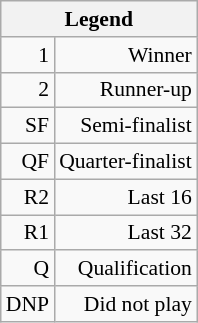<table class=wikitable style="text-align: right; font-size:90%">
<tr>
<th colspan=2>Legend</th>
</tr>
<tr>
<td>1</td>
<td>Winner</td>
</tr>
<tr>
<td>2</td>
<td>Runner-up</td>
</tr>
<tr>
<td>SF</td>
<td>Semi-finalist</td>
</tr>
<tr>
<td>QF</td>
<td>Quarter-finalist</td>
</tr>
<tr>
<td>R2</td>
<td>Last 16</td>
</tr>
<tr>
<td>R1</td>
<td>Last 32</td>
</tr>
<tr>
<td>Q</td>
<td>Qualification</td>
</tr>
<tr>
<td>DNP</td>
<td>Did not play</td>
</tr>
</table>
